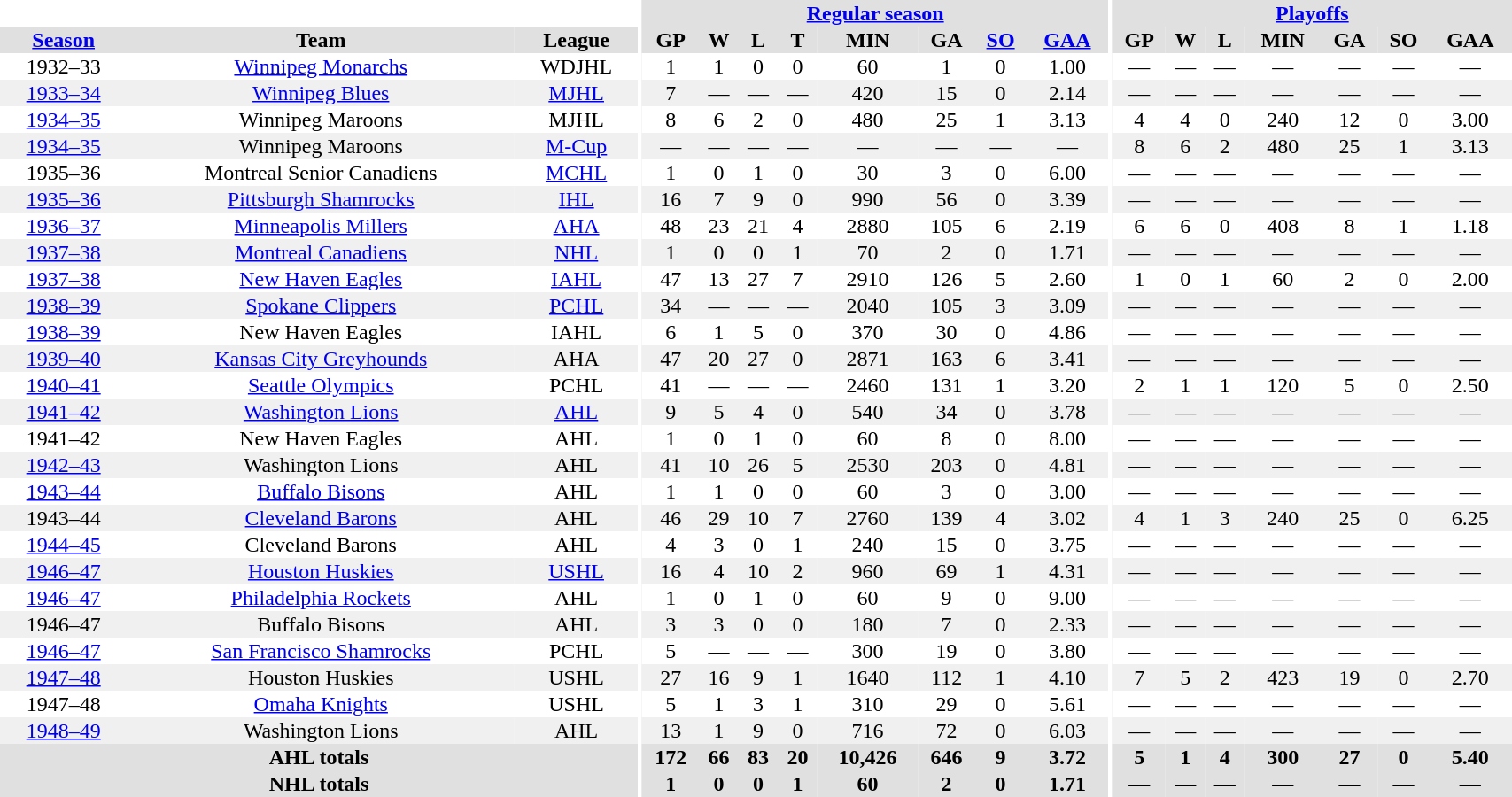<table border="0" cellpadding="1" cellspacing="0" style="width:90%; text-align:center;">
<tr bgcolor="#e0e0e0">
<th colspan="3" bgcolor="#ffffff"></th>
<th rowspan="99" bgcolor="#ffffff"></th>
<th colspan="8" bgcolor="#e0e0e0"><a href='#'>Regular season</a></th>
<th rowspan="99" bgcolor="#ffffff"></th>
<th colspan="7" bgcolor="#e0e0e0"><a href='#'>Playoffs</a></th>
</tr>
<tr bgcolor="#e0e0e0">
<th><a href='#'>Season</a></th>
<th>Team</th>
<th>League</th>
<th>GP</th>
<th>W</th>
<th>L</th>
<th>T</th>
<th>MIN</th>
<th>GA</th>
<th><a href='#'>SO</a></th>
<th><a href='#'>GAA</a></th>
<th>GP</th>
<th>W</th>
<th>L</th>
<th>MIN</th>
<th>GA</th>
<th>SO</th>
<th>GAA</th>
</tr>
<tr>
<td>1932–33</td>
<td><a href='#'>Winnipeg Monarchs</a></td>
<td>WDJHL</td>
<td>1</td>
<td>1</td>
<td>0</td>
<td>0</td>
<td>60</td>
<td>1</td>
<td>0</td>
<td>1.00</td>
<td>—</td>
<td>—</td>
<td>—</td>
<td>—</td>
<td>—</td>
<td>—</td>
<td>—</td>
</tr>
<tr bgcolor="#f0f0f0">
<td><a href='#'>1933–34</a></td>
<td><a href='#'>Winnipeg Blues</a></td>
<td><a href='#'>MJHL</a></td>
<td>7</td>
<td>—</td>
<td>—</td>
<td>—</td>
<td>420</td>
<td>15</td>
<td>0</td>
<td>2.14</td>
<td>—</td>
<td>—</td>
<td>—</td>
<td>—</td>
<td>—</td>
<td>—</td>
<td>—</td>
</tr>
<tr>
<td><a href='#'>1934–35</a></td>
<td>Winnipeg Maroons</td>
<td>MJHL</td>
<td>8</td>
<td>6</td>
<td>2</td>
<td>0</td>
<td>480</td>
<td>25</td>
<td>1</td>
<td>3.13</td>
<td>4</td>
<td>4</td>
<td>0</td>
<td>240</td>
<td>12</td>
<td>0</td>
<td>3.00</td>
</tr>
<tr bgcolor="#f0f0f0">
<td><a href='#'>1934–35</a></td>
<td>Winnipeg Maroons</td>
<td><a href='#'>M-Cup</a></td>
<td>—</td>
<td>—</td>
<td>—</td>
<td>—</td>
<td>—</td>
<td>—</td>
<td>—</td>
<td>—</td>
<td>8</td>
<td>6</td>
<td>2</td>
<td>480</td>
<td>25</td>
<td>1</td>
<td>3.13</td>
</tr>
<tr>
<td>1935–36</td>
<td>Montreal Senior Canadiens</td>
<td><a href='#'>MCHL</a></td>
<td>1</td>
<td>0</td>
<td>1</td>
<td>0</td>
<td>30</td>
<td>3</td>
<td>0</td>
<td>6.00</td>
<td>—</td>
<td>—</td>
<td>—</td>
<td>—</td>
<td>—</td>
<td>—</td>
<td>—</td>
</tr>
<tr bgcolor="#f0f0f0">
<td><a href='#'>1935–36</a></td>
<td><a href='#'>Pittsburgh Shamrocks</a></td>
<td><a href='#'>IHL</a></td>
<td>16</td>
<td>7</td>
<td>9</td>
<td>0</td>
<td>990</td>
<td>56</td>
<td>0</td>
<td>3.39</td>
<td>—</td>
<td>—</td>
<td>—</td>
<td>—</td>
<td>—</td>
<td>—</td>
<td>—</td>
</tr>
<tr>
<td><a href='#'>1936–37</a></td>
<td><a href='#'>Minneapolis Millers</a></td>
<td><a href='#'>AHA</a></td>
<td>48</td>
<td>23</td>
<td>21</td>
<td>4</td>
<td>2880</td>
<td>105</td>
<td>6</td>
<td>2.19</td>
<td>6</td>
<td>6</td>
<td>0</td>
<td>408</td>
<td>8</td>
<td>1</td>
<td>1.18</td>
</tr>
<tr bgcolor="#f0f0f0">
<td><a href='#'>1937–38</a></td>
<td><a href='#'>Montreal Canadiens</a></td>
<td><a href='#'>NHL</a></td>
<td>1</td>
<td>0</td>
<td>0</td>
<td>1</td>
<td>70</td>
<td>2</td>
<td>0</td>
<td>1.71</td>
<td>—</td>
<td>—</td>
<td>—</td>
<td>—</td>
<td>—</td>
<td>—</td>
<td>—</td>
</tr>
<tr>
<td><a href='#'>1937–38</a></td>
<td><a href='#'>New Haven Eagles</a></td>
<td><a href='#'>IAHL</a></td>
<td>47</td>
<td>13</td>
<td>27</td>
<td>7</td>
<td>2910</td>
<td>126</td>
<td>5</td>
<td>2.60</td>
<td>1</td>
<td>0</td>
<td>1</td>
<td>60</td>
<td>2</td>
<td>0</td>
<td>2.00</td>
</tr>
<tr bgcolor="#f0f0f0">
<td><a href='#'>1938–39</a></td>
<td><a href='#'>Spokane Clippers</a></td>
<td><a href='#'>PCHL</a></td>
<td>34</td>
<td>—</td>
<td>—</td>
<td>—</td>
<td>2040</td>
<td>105</td>
<td>3</td>
<td>3.09</td>
<td>—</td>
<td>—</td>
<td>—</td>
<td>—</td>
<td>—</td>
<td>—</td>
<td>—</td>
</tr>
<tr>
<td><a href='#'>1938–39</a></td>
<td>New Haven Eagles</td>
<td>IAHL</td>
<td>6</td>
<td>1</td>
<td>5</td>
<td>0</td>
<td>370</td>
<td>30</td>
<td>0</td>
<td>4.86</td>
<td>—</td>
<td>—</td>
<td>—</td>
<td>—</td>
<td>—</td>
<td>—</td>
<td>—</td>
</tr>
<tr bgcolor="#f0f0f0">
<td><a href='#'>1939–40</a></td>
<td><a href='#'>Kansas City Greyhounds</a></td>
<td>AHA</td>
<td>47</td>
<td>20</td>
<td>27</td>
<td>0</td>
<td>2871</td>
<td>163</td>
<td>6</td>
<td>3.41</td>
<td>—</td>
<td>—</td>
<td>—</td>
<td>—</td>
<td>—</td>
<td>—</td>
<td>—</td>
</tr>
<tr>
<td><a href='#'>1940–41</a></td>
<td><a href='#'>Seattle Olympics</a></td>
<td>PCHL</td>
<td>41</td>
<td>—</td>
<td>—</td>
<td>—</td>
<td>2460</td>
<td>131</td>
<td>1</td>
<td>3.20</td>
<td>2</td>
<td>1</td>
<td>1</td>
<td>120</td>
<td>5</td>
<td>0</td>
<td>2.50</td>
</tr>
<tr bgcolor="#f0f0f0">
<td><a href='#'>1941–42</a></td>
<td><a href='#'>Washington Lions</a></td>
<td><a href='#'>AHL</a></td>
<td>9</td>
<td>5</td>
<td>4</td>
<td>0</td>
<td>540</td>
<td>34</td>
<td>0</td>
<td>3.78</td>
<td>—</td>
<td>—</td>
<td>—</td>
<td>—</td>
<td>—</td>
<td>—</td>
<td>—</td>
</tr>
<tr>
<td>1941–42</td>
<td>New Haven Eagles</td>
<td>AHL</td>
<td>1</td>
<td>0</td>
<td>1</td>
<td>0</td>
<td>60</td>
<td>8</td>
<td>0</td>
<td>8.00</td>
<td>—</td>
<td>—</td>
<td>—</td>
<td>—</td>
<td>—</td>
<td>—</td>
<td>—</td>
</tr>
<tr bgcolor="#f0f0f0">
<td><a href='#'>1942–43</a></td>
<td>Washington Lions</td>
<td>AHL</td>
<td>41</td>
<td>10</td>
<td>26</td>
<td>5</td>
<td>2530</td>
<td>203</td>
<td>0</td>
<td>4.81</td>
<td>—</td>
<td>—</td>
<td>—</td>
<td>—</td>
<td>—</td>
<td>—</td>
<td>—</td>
</tr>
<tr>
<td><a href='#'>1943–44</a></td>
<td><a href='#'>Buffalo Bisons</a></td>
<td>AHL</td>
<td>1</td>
<td>1</td>
<td>0</td>
<td>0</td>
<td>60</td>
<td>3</td>
<td>0</td>
<td>3.00</td>
<td>—</td>
<td>—</td>
<td>—</td>
<td>—</td>
<td>—</td>
<td>—</td>
<td>—</td>
</tr>
<tr bgcolor="#f0f0f0">
<td>1943–44</td>
<td><a href='#'>Cleveland Barons</a></td>
<td>AHL</td>
<td>46</td>
<td>29</td>
<td>10</td>
<td>7</td>
<td>2760</td>
<td>139</td>
<td>4</td>
<td>3.02</td>
<td>4</td>
<td>1</td>
<td>3</td>
<td>240</td>
<td>25</td>
<td>0</td>
<td>6.25</td>
</tr>
<tr>
<td><a href='#'>1944–45</a></td>
<td>Cleveland Barons</td>
<td>AHL</td>
<td>4</td>
<td>3</td>
<td>0</td>
<td>1</td>
<td>240</td>
<td>15</td>
<td>0</td>
<td>3.75</td>
<td>—</td>
<td>—</td>
<td>—</td>
<td>—</td>
<td>—</td>
<td>—</td>
<td>—</td>
</tr>
<tr bgcolor="#f0f0f0">
<td><a href='#'>1946–47</a></td>
<td><a href='#'>Houston Huskies</a></td>
<td><a href='#'>USHL</a></td>
<td>16</td>
<td>4</td>
<td>10</td>
<td>2</td>
<td>960</td>
<td>69</td>
<td>1</td>
<td>4.31</td>
<td>—</td>
<td>—</td>
<td>—</td>
<td>—</td>
<td>—</td>
<td>—</td>
<td>—</td>
</tr>
<tr>
<td><a href='#'>1946–47</a></td>
<td><a href='#'>Philadelphia Rockets</a></td>
<td>AHL</td>
<td>1</td>
<td>0</td>
<td>1</td>
<td>0</td>
<td>60</td>
<td>9</td>
<td>0</td>
<td>9.00</td>
<td>—</td>
<td>—</td>
<td>—</td>
<td>—</td>
<td>—</td>
<td>—</td>
<td>—</td>
</tr>
<tr bgcolor="#f0f0f0">
<td>1946–47</td>
<td>Buffalo Bisons</td>
<td>AHL</td>
<td>3</td>
<td>3</td>
<td>0</td>
<td>0</td>
<td>180</td>
<td>7</td>
<td>0</td>
<td>2.33</td>
<td>—</td>
<td>—</td>
<td>—</td>
<td>—</td>
<td>—</td>
<td>—</td>
<td>—</td>
</tr>
<tr>
<td><a href='#'>1946–47</a></td>
<td><a href='#'>San Francisco Shamrocks</a></td>
<td>PCHL</td>
<td>5</td>
<td>—</td>
<td>—</td>
<td>—</td>
<td>300</td>
<td>19</td>
<td>0</td>
<td>3.80</td>
<td>—</td>
<td>—</td>
<td>—</td>
<td>—</td>
<td>—</td>
<td>—</td>
<td>—</td>
</tr>
<tr bgcolor="#f0f0f0">
<td><a href='#'>1947–48</a></td>
<td>Houston Huskies</td>
<td>USHL</td>
<td>27</td>
<td>16</td>
<td>9</td>
<td>1</td>
<td>1640</td>
<td>112</td>
<td>1</td>
<td>4.10</td>
<td>7</td>
<td>5</td>
<td>2</td>
<td>423</td>
<td>19</td>
<td>0</td>
<td>2.70</td>
</tr>
<tr>
<td>1947–48</td>
<td><a href='#'>Omaha Knights</a></td>
<td>USHL</td>
<td>5</td>
<td>1</td>
<td>3</td>
<td>1</td>
<td>310</td>
<td>29</td>
<td>0</td>
<td>5.61</td>
<td>—</td>
<td>—</td>
<td>—</td>
<td>—</td>
<td>—</td>
<td>—</td>
<td>—</td>
</tr>
<tr bgcolor="#f0f0f0">
<td><a href='#'>1948–49</a></td>
<td>Washington Lions</td>
<td>AHL</td>
<td>13</td>
<td>1</td>
<td>9</td>
<td>0</td>
<td>716</td>
<td>72</td>
<td>0</td>
<td>6.03</td>
<td>—</td>
<td>—</td>
<td>—</td>
<td>—</td>
<td>—</td>
<td>—</td>
<td>—</td>
</tr>
<tr bgcolor="#e0e0e0">
<th colspan=3>AHL totals</th>
<th>172</th>
<th>66</th>
<th>83</th>
<th>20</th>
<th>10,426</th>
<th>646</th>
<th>9</th>
<th>3.72</th>
<th>5</th>
<th>1</th>
<th>4</th>
<th>300</th>
<th>27</th>
<th>0</th>
<th>5.40</th>
</tr>
<tr bgcolor="#e0e0e0">
<th colspan=3>NHL totals</th>
<th>1</th>
<th>0</th>
<th>0</th>
<th>1</th>
<th>60</th>
<th>2</th>
<th>0</th>
<th>1.71</th>
<th>—</th>
<th>—</th>
<th>—</th>
<th>—</th>
<th>—</th>
<th>—</th>
<th>—</th>
</tr>
</table>
